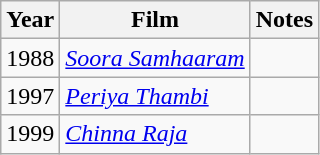<table class="wikitable sortable">
<tr>
<th>Year</th>
<th>Film</th>
<th class=unsortable>Notes</th>
</tr>
<tr>
<td>1988</td>
<td><em><a href='#'>Soora Samhaaram</a></em></td>
<td></td>
</tr>
<tr>
<td>1997</td>
<td><em><a href='#'>Periya Thambi</a></em></td>
<td></td>
</tr>
<tr>
<td>1999</td>
<td><em><a href='#'>Chinna Raja</a></em></td>
<td></td>
</tr>
</table>
